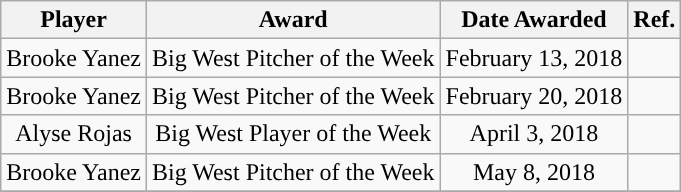<table class="wikitable sortable sortable" style="text-align: center">
<tr align=center>
<th>Player</th>
<th>Award</th>
<th>Date Awarded</th>
<th>Ref.</th>
</tr>
<tr>
<td>Brooke Yanez</td>
<td>Big West Pitcher of the Week</td>
<td>February 13, 2018</td>
<td></td>
</tr>
<tr>
<td>Brooke Yanez</td>
<td>Big West Pitcher of the Week</td>
<td>February 20, 2018</td>
<td></td>
</tr>
<tr>
<td>Alyse Rojas</td>
<td>Big West Player of the Week</td>
<td>April 3, 2018</td>
<td></td>
</tr>
<tr>
<td>Brooke Yanez</td>
<td>Big West Pitcher of the Week</td>
<td>May 8, 2018</td>
<td></td>
</tr>
<tr>
</tr>
</table>
